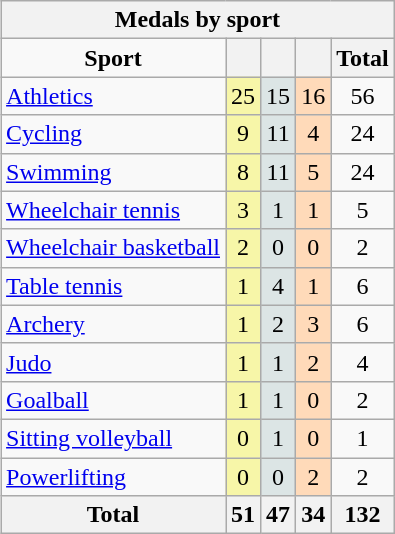<table class="wikitable" border="1"  style="float:right">
<tr>
<th colspan=5>Medals by sport</th>
</tr>
<tr align=center>
<td><strong>Sport</strong></td>
<th bgcolor=#f7f6a8></th>
<th bgcolor=#dce5e5></th>
<th bgcolor=#ffdab9></th>
<th>Total</th>
</tr>
<tr align=center>
<td align=left><a href='#'>Athletics</a></td>
<td bgcolor=#f7f6a8>25</td>
<td bgcolor=#dce5e5>15</td>
<td bgcolor=#ffdab9>16</td>
<td>56</td>
</tr>
<tr align=center>
<td align=left><a href='#'>Cycling</a></td>
<td bgcolor=#f7f6a8>9</td>
<td bgcolor=#dce5e5>11</td>
<td bgcolor=#ffdab9>4</td>
<td>24</td>
</tr>
<tr align=center>
<td align=left><a href='#'>Swimming</a></td>
<td bgcolor=#f7f6a8>8</td>
<td bgcolor=#dce5e5>11</td>
<td bgcolor=#ffdab9>5</td>
<td>24</td>
</tr>
<tr align=center>
<td align=left><a href='#'>Wheelchair tennis</a></td>
<td bgcolor=#f7f6a8>3</td>
<td bgcolor=#dce5e5>1</td>
<td bgcolor=#ffdab9>1</td>
<td>5</td>
</tr>
<tr align=center>
<td align=left><a href='#'>Wheelchair basketball</a></td>
<td bgcolor=#f7f6a8>2</td>
<td bgcolor=#dce5e5>0</td>
<td bgcolor=#ffdab9>0</td>
<td>2</td>
</tr>
<tr align=center>
<td align=left><a href='#'>Table tennis</a></td>
<td bgcolor=#f7f6a8>1</td>
<td bgcolor=#dce5e5>4</td>
<td bgcolor=#ffdab9>1</td>
<td>6</td>
</tr>
<tr align=center>
<td align=left><a href='#'>Archery</a></td>
<td bgcolor=#f7f6a8>1</td>
<td bgcolor=#dce5e5>2</td>
<td bgcolor=#ffdab9>3</td>
<td>6</td>
</tr>
<tr align=center>
<td align=left><a href='#'>Judo</a></td>
<td bgcolor=#f7f6a8>1</td>
<td bgcolor=#dce5e5>1</td>
<td bgcolor=#ffdab9>2</td>
<td>4</td>
</tr>
<tr align=center>
<td align=left><a href='#'>Goalball</a></td>
<td bgcolor=#f7f6a8>1</td>
<td bgcolor=#dce5e5>1</td>
<td bgcolor=#ffdab9>0</td>
<td>2</td>
</tr>
<tr align=center>
<td align=left><a href='#'>Sitting volleyball</a></td>
<td bgcolor=#f7f6a8>0</td>
<td bgcolor=#dce5e5>1</td>
<td bgcolor=#ffdab9>0</td>
<td>1</td>
</tr>
<tr align=center>
<td align=left><a href='#'>Powerlifting</a></td>
<td bgcolor=#f7f6a8>0</td>
<td bgcolor=#dce5e5>0</td>
<td bgcolor=#ffdab9>2</td>
<td>2<br></td>
</tr>
<tr align=center>
<th bgcolor=#efefef>Total</th>
<th bgcolor=#f7f6a8>51</th>
<th bgcolor=#dce5e5>47</th>
<th bgcolor=#ffdab9>34</th>
<th>132</th>
</tr>
</table>
